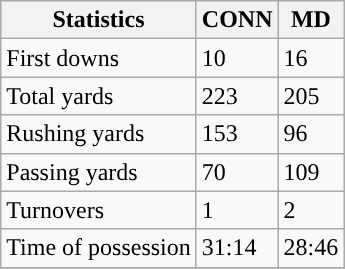<table class="wikitable">
<tr>
<th>Statistics</th>
<th>CONN</th>
<th>MD</th>
</tr>
<tr>
<td>First downs</td>
<td>10</td>
<td>16</td>
</tr>
<tr>
<td>Total yards</td>
<td>223</td>
<td>205</td>
</tr>
<tr>
<td>Rushing yards</td>
<td>153</td>
<td>96</td>
</tr>
<tr>
<td>Passing yards</td>
<td>70</td>
<td>109</td>
</tr>
<tr>
<td>Turnovers</td>
<td>1</td>
<td>2</td>
</tr>
<tr>
<td>Time of possession</td>
<td>31:14</td>
<td>28:46</td>
</tr>
<tr>
</tr>
</table>
